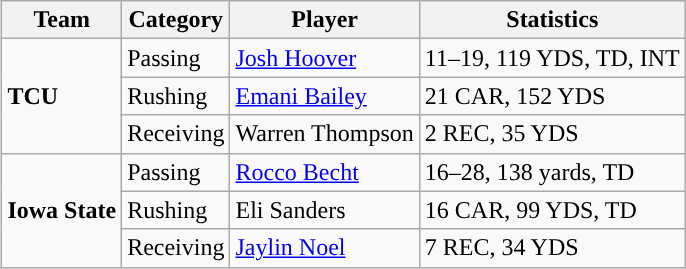<table class="wikitable" style="float: right;">
<tr>
<th>Team</th>
<th>Category</th>
<th>Player</th>
<th>Statistics</th>
</tr>
<tr>
<td rowspan=3><strong>TCU</strong></td>
<td>Passing</td>
<td><a href='#'>Josh Hoover</a></td>
<td>11–19, 119 YDS, TD, INT</td>
</tr>
<tr>
<td>Rushing</td>
<td><a href='#'>Emani Bailey</a></td>
<td>21 CAR, 152 YDS</td>
</tr>
<tr>
<td>Receiving</td>
<td>Warren Thompson</td>
<td>2 REC, 35 YDS</td>
</tr>
<tr>
<td rowspan=3><strong>Iowa State</strong></td>
<td>Passing</td>
<td><a href='#'>Rocco Becht</a></td>
<td>16–28, 138 yards, TD</td>
</tr>
<tr>
<td>Rushing</td>
<td>Eli Sanders</td>
<td>16 CAR, 99 YDS, TD</td>
</tr>
<tr>
<td>Receiving</td>
<td><a href='#'>Jaylin Noel</a></td>
<td>7 REC, 34 YDS</td>
</tr>
</table>
